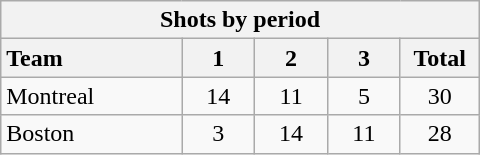<table class="wikitable" style="width:20em; text-align:right;">
<tr>
<th colspan=5>Shots by period</th>
</tr>
<tr>
<th style="width:8em; text-align:left;">Team</th>
<th style="width:3em;">1</th>
<th style="width:3em;">2</th>
<th style="width:3em;">3</th>
<th style="width:3em;">Total</th>
</tr>
<tr>
<td style="text-align:left;">Montreal</td>
<td align=center>14</td>
<td align=center>11</td>
<td align=center>5</td>
<td align=center>30</td>
</tr>
<tr>
<td style="text-align:left;">Boston</td>
<td align=center>3</td>
<td align=center>14</td>
<td align=center>11</td>
<td align=center>28</td>
</tr>
</table>
